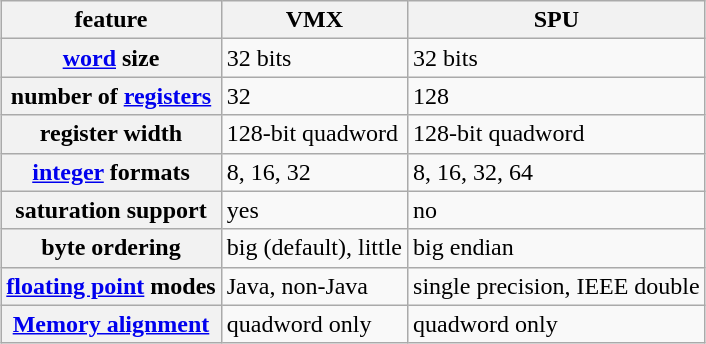<table class="wikitable" style="margin: 1em auto 1em auto">
<tr>
<th>feature</th>
<th>VMX</th>
<th>SPU</th>
</tr>
<tr>
<th><a href='#'>word</a> size</th>
<td>32 bits</td>
<td>32 bits</td>
</tr>
<tr>
<th>number of <a href='#'>registers</a></th>
<td>32 </td>
<td>128<br></td>
</tr>
<tr>
<th>register width</th>
<td>128-bit quadword </td>
<td>128-bit quadword</td>
</tr>
<tr>
<th><a href='#'>integer</a> formats</th>
<td>8, 16, 32 </td>
<td>8, 16, 32, 64 </td>
</tr>
<tr>
<th>saturation support</th>
<td>yes </td>
<td>no </td>
</tr>
<tr>
<th>byte ordering</th>
<td>big (default), little </td>
<td>big endian</td>
</tr>
<tr>
<th><a href='#'>floating point</a> modes</th>
<td>Java, non-Java</td>
<td>single precision, IEEE double</td>
</tr>
<tr>
<th><a href='#'>Memory alignment</a></th>
<td>quadword only</td>
<td>quadword only</td>
</tr>
</table>
